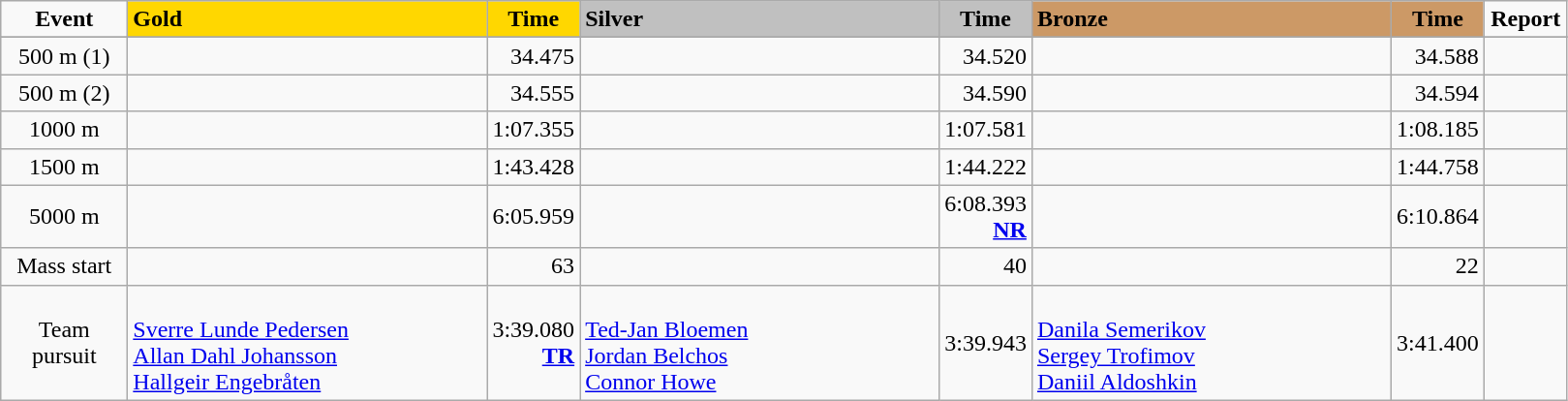<table class="wikitable">
<tr>
<td width="80" align="center"><strong>Event</strong></td>
<td width="240" bgcolor="gold"><strong>Gold</strong></td>
<td width="50" bgcolor="gold" align="center"><strong>Time</strong></td>
<td width="240" bgcolor="silver"><strong>Silver</strong></td>
<td width="50" bgcolor="silver" align="center"><strong>Time</strong></td>
<td width="240" bgcolor="#CC9966"><strong>Bronze</strong></td>
<td width="50" bgcolor="#CC9966" align="center"><strong>Time</strong></td>
<td width="50" align="center"><strong>Report</strong></td>
</tr>
<tr bgcolor="#cccccc">
</tr>
<tr>
<td align="center">500 m (1)</td>
<td></td>
<td align="right">34.475</td>
<td></td>
<td align="right">34.520</td>
<td><br></td>
<td align="right">34.588</td>
<td align="center"></td>
</tr>
<tr>
<td align="center">500 m (2)</td>
<td></td>
<td align="right">34.555</td>
<td></td>
<td align="right">34.590</td>
<td></td>
<td align="right">34.594</td>
<td align="center"></td>
</tr>
<tr>
<td align="center">1000 m</td>
<td></td>
<td align="right">1:07.355</td>
<td></td>
<td align="right">1:07.581</td>
<td></td>
<td align="right">1:08.185</td>
<td align="center"></td>
</tr>
<tr>
<td align="center">1500 m</td>
<td></td>
<td align="right">1:43.428</td>
<td></td>
<td align="right">1:44.222</td>
<td></td>
<td align="right">1:44.758</td>
<td align="center"></td>
</tr>
<tr>
<td align="center">5000 m</td>
<td></td>
<td align="right">6:05.959</td>
<td></td>
<td align="right">6:08.393<br><strong><a href='#'>NR</a></strong></td>
<td></td>
<td align="right">6:10.864</td>
<td align="center"></td>
</tr>
<tr>
<td align="center">Mass start</td>
<td></td>
<td align="right">63</td>
<td></td>
<td align="right">40</td>
<td></td>
<td align="right">22</td>
<td align="center"></td>
</tr>
<tr>
<td align="center">Team pursuit</td>
<td><br><a href='#'>Sverre Lunde Pedersen</a><br><a href='#'>Allan Dahl Johansson</a><br><a href='#'>Hallgeir Engebråten</a></td>
<td align="right">3:39.080<br><strong><a href='#'>TR</a></strong></td>
<td><br><a href='#'>Ted-Jan Bloemen</a><br><a href='#'>Jordan Belchos</a><br><a href='#'>Connor Howe</a></td>
<td align="right">3:39.943</td>
<td><br><a href='#'>Danila Semerikov</a><br><a href='#'>Sergey Trofimov</a><br><a href='#'>Daniil Aldoshkin</a></td>
<td align="right">3:41.400</td>
<td align="center"></td>
</tr>
</table>
